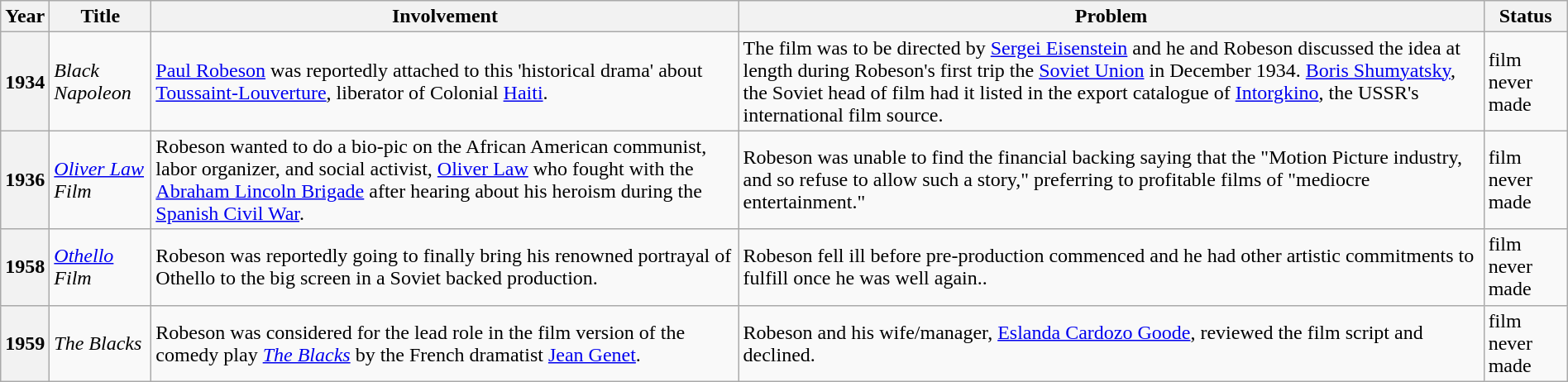<table class="wikitable plainrowheaders sortable" style="margin-right: 0;">
<tr>
<th scope="col">Year</th>
<th scope="col">Title</th>
<th scope="col">Involvement</th>
<th scope="col">Problem</th>
<th scope="col">Status</th>
</tr>
<tr>
<th scope="row">1934</th>
<td><em>Black Napoleon</em></td>
<td><a href='#'>Paul Robeson</a> was reportedly attached to this 'historical drama' about <a href='#'>Toussaint-Louverture</a>, liberator of Colonial <a href='#'>Haiti</a>.</td>
<td>The film was to be directed by <a href='#'>Sergei Eisenstein</a> and he and Robeson discussed the idea at length during Robeson's first trip the <a href='#'>Soviet Union</a> in December 1934. <a href='#'>Boris Shumyatsky</a>, the Soviet head of film had it listed in the export catalogue of <a href='#'>Intorgkino</a>, the USSR's international film source.</td>
<td>film never made</td>
</tr>
<tr>
<th scope="row">1936</th>
<td><em><a href='#'>Oliver Law</a> Film</em></td>
<td>Robeson wanted to do a bio-pic on the African American communist, labor organizer, and social activist, <a href='#'>Oliver Law</a> who fought with the <a href='#'>Abraham Lincoln Brigade</a> after hearing about his heroism during the <a href='#'>Spanish Civil War</a>.</td>
<td>Robeson was unable to find the financial backing saying that the "Motion Picture industry, and so refuse to allow such a story," preferring to profitable films of "mediocre entertainment."</td>
<td>film never made</td>
</tr>
<tr>
<th scope="row">1958</th>
<td><em><a href='#'>Othello</a> Film</em></td>
<td>Robeson was reportedly going to finally bring his renowned portrayal of Othello to the big screen in a Soviet backed production.</td>
<td>Robeson fell ill before pre-production commenced and he had other artistic commitments to fulfill once he was well again..</td>
<td>film never made</td>
</tr>
<tr>
<th scope="row">1959</th>
<td><em>The Blacks</em></td>
<td>Robeson was considered for the lead role in the film version of the comedy play <em><a href='#'>
The Blacks</a></em> by the French dramatist <a href='#'>Jean Genet</a>.</td>
<td>Robeson and his wife/manager, <a href='#'>Eslanda Cardozo Goode</a>, reviewed the film script and declined.</td>
<td>film never made</td>
</tr>
</table>
